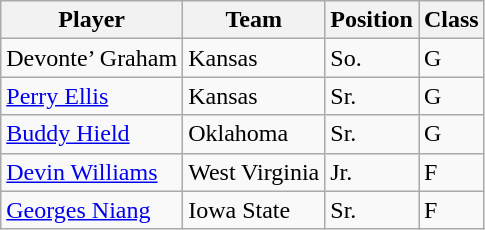<table class="wikitable">
<tr>
<th>Player</th>
<th>Team</th>
<th>Position</th>
<th>Class</th>
</tr>
<tr>
<td>Devonte’ Graham</td>
<td>Kansas</td>
<td>So.</td>
<td>G</td>
</tr>
<tr>
<td><a href='#'>Perry Ellis</a></td>
<td>Kansas</td>
<td>Sr.</td>
<td>G</td>
</tr>
<tr>
<td><a href='#'>Buddy Hield</a></td>
<td>Oklahoma</td>
<td>Sr.</td>
<td>G</td>
</tr>
<tr>
<td><a href='#'>Devin Williams</a></td>
<td>West Virginia</td>
<td>Jr.</td>
<td>F</td>
</tr>
<tr>
<td><a href='#'>Georges Niang</a></td>
<td>Iowa State</td>
<td>Sr.</td>
<td>F</td>
</tr>
</table>
